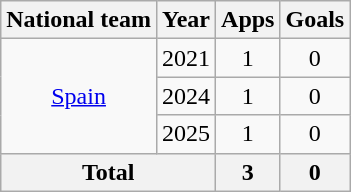<table class="wikitable" style="text-align:center">
<tr>
<th>National team</th>
<th>Year</th>
<th>Apps</th>
<th>Goals</th>
</tr>
<tr>
<td rowspan="3"><a href='#'>Spain</a></td>
<td>2021</td>
<td>1</td>
<td>0</td>
</tr>
<tr>
<td>2024</td>
<td>1</td>
<td>0</td>
</tr>
<tr>
<td>2025</td>
<td>1</td>
<td>0</td>
</tr>
<tr>
<th colspan="2">Total</th>
<th>3</th>
<th>0</th>
</tr>
</table>
